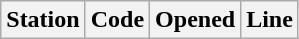<table class="wikitable sortable">
<tr>
<th>Station</th>
<th>Code</th>
<th>Opened</th>
<th>Line<br>





































</th>
</tr>
</table>
